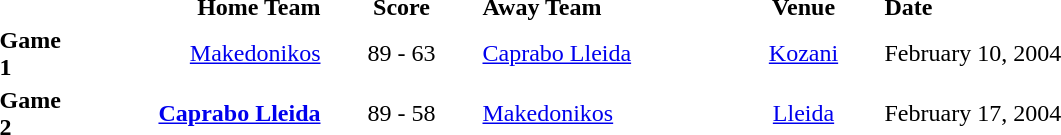<table style="text-align:center" cellpadding=1 border=0>
<tr>
<th width=50></th>
<th width=160 align=right>Home Team</th>
<th width=100>Score</th>
<th width=160 align=left>Away Team</th>
<th width=100>Venue</th>
<th width=200 align=left>Date</th>
</tr>
<tr>
<td align=left><strong>Game 1</strong></td>
<td align=right><a href='#'>Makedonikos</a> </td>
<td>89 - 63</td>
<td align=left> <a href='#'>Caprabo Lleida</a></td>
<td><a href='#'>Kozani</a></td>
<td align=left>February 10, 2004</td>
</tr>
<tr>
<td align=left><strong>Game 2</strong></td>
<td align=right><strong><a href='#'>Caprabo Lleida</a></strong> </td>
<td>89 - 58</td>
<td align=left> <a href='#'>Makedonikos</a></td>
<td><a href='#'>Lleida</a></td>
<td align=left>February 17, 2004</td>
</tr>
</table>
